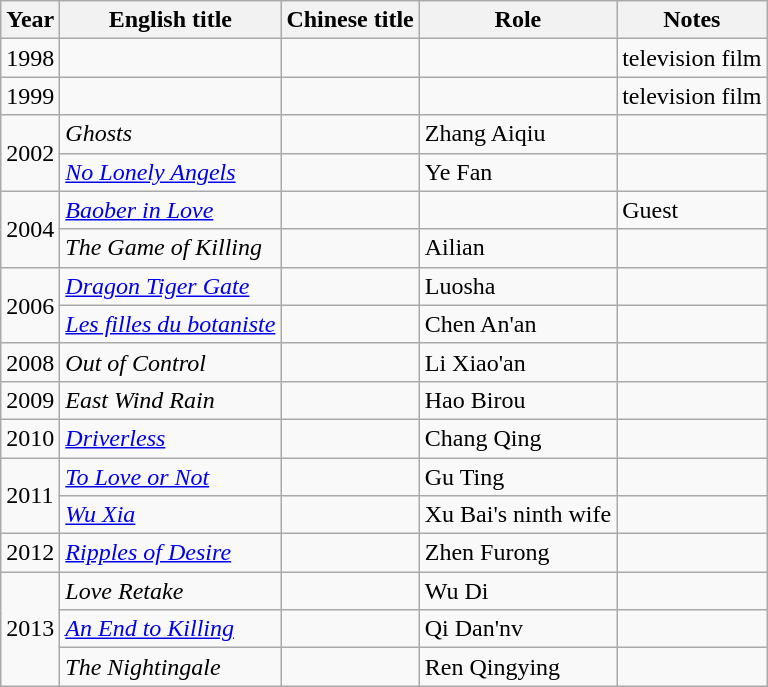<table class="wikitable">
<tr>
<th>Year</th>
<th>English title</th>
<th>Chinese title</th>
<th>Role</th>
<th>Notes</th>
</tr>
<tr>
<td>1998</td>
<td></td>
<td></td>
<td></td>
<td>television film</td>
</tr>
<tr>
<td>1999</td>
<td></td>
<td></td>
<td></td>
<td>television film</td>
</tr>
<tr>
<td rowspan=2>2002</td>
<td><em>Ghosts</em></td>
<td></td>
<td>Zhang Aiqiu</td>
<td></td>
</tr>
<tr>
<td><em><a href='#'>No Lonely Angels</a></em></td>
<td></td>
<td>Ye Fan</td>
<td></td>
</tr>
<tr>
<td rowspan=2>2004</td>
<td><em><a href='#'>Baober in Love</a></em></td>
<td></td>
<td></td>
<td>Guest</td>
</tr>
<tr>
<td><em>The Game of Killing</em></td>
<td></td>
<td>Ailian</td>
<td></td>
</tr>
<tr>
<td rowspan=2>2006</td>
<td><em><a href='#'>Dragon Tiger Gate</a></em></td>
<td></td>
<td>Luosha</td>
<td></td>
</tr>
<tr>
<td><em><a href='#'>Les filles du botaniste</a></em></td>
<td></td>
<td>Chen An'an</td>
<td></td>
</tr>
<tr>
<td>2008</td>
<td><em>Out of Control</em></td>
<td></td>
<td>Li Xiao'an</td>
<td></td>
</tr>
<tr>
<td rowspan=1>2009</td>
<td><em>East Wind Rain</em></td>
<td></td>
<td>Hao Birou</td>
<td></td>
</tr>
<tr>
<td>2010</td>
<td><em><a href='#'>Driverless</a></em></td>
<td></td>
<td>Chang Qing</td>
<td></td>
</tr>
<tr>
<td rowspan=2>2011</td>
<td><em><a href='#'>To Love or Not</a></em></td>
<td></td>
<td>Gu Ting</td>
<td></td>
</tr>
<tr>
<td><em><a href='#'>Wu Xia</a></em></td>
<td></td>
<td>Xu Bai's ninth wife</td>
<td></td>
</tr>
<tr>
<td rowspan=1>2012</td>
<td><em><a href='#'>Ripples of Desire</a></em></td>
<td></td>
<td>Zhen Furong</td>
<td></td>
</tr>
<tr>
<td rowspan=3>2013</td>
<td><em>Love Retake</em></td>
<td></td>
<td>Wu Di</td>
<td></td>
</tr>
<tr>
<td><em><a href='#'>An End to Killing</a></em></td>
<td></td>
<td>Qi Dan'nv</td>
<td></td>
</tr>
<tr>
<td><em>The Nightingale</em></td>
<td></td>
<td>Ren Qingying</td>
<td></td>
</tr>
</table>
